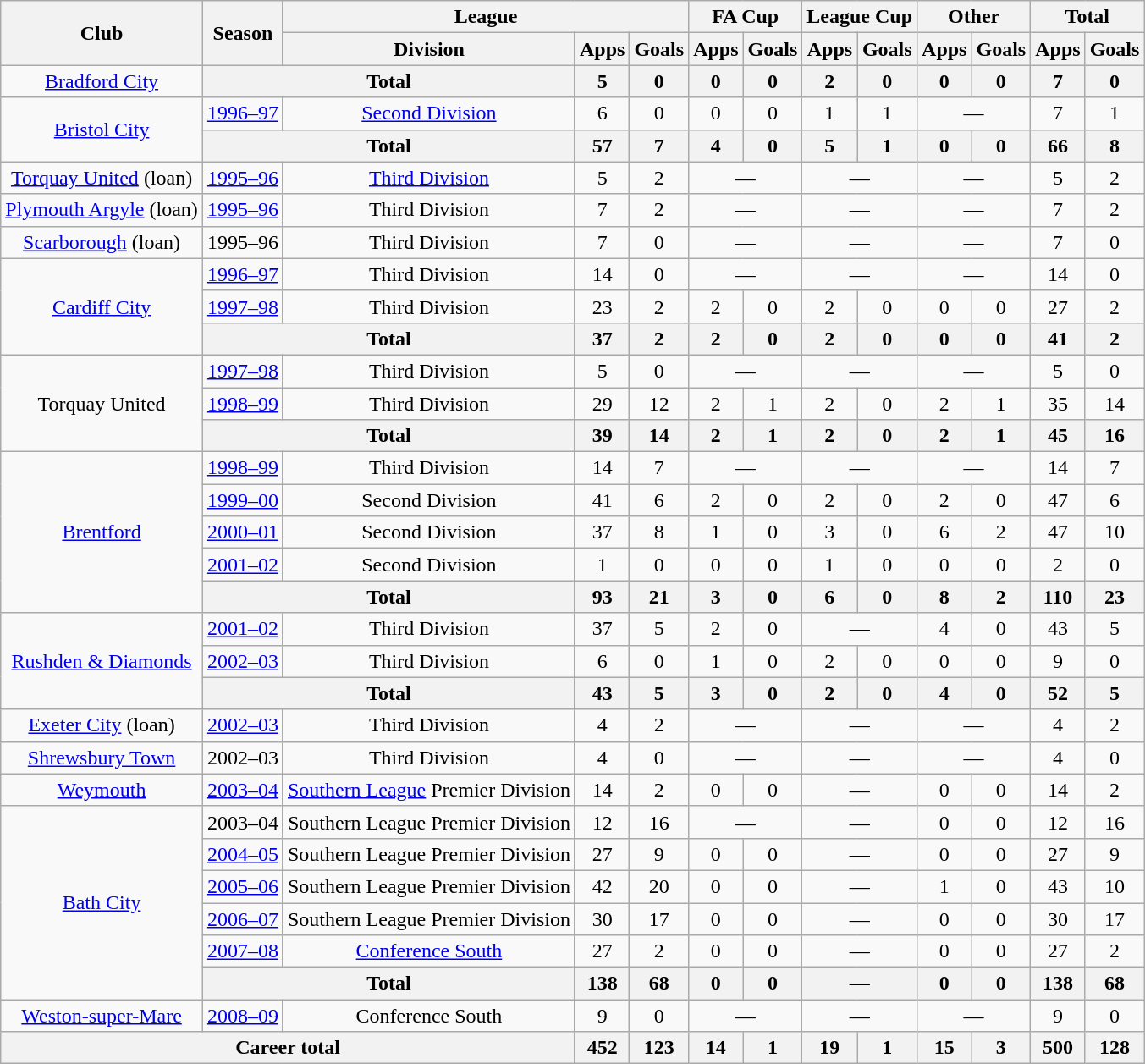<table class="wikitable" style="text-align: center;">
<tr>
<th rowspan="2">Club</th>
<th rowspan="2">Season</th>
<th colspan="3">League</th>
<th colspan="2">FA Cup</th>
<th colspan="2">League Cup</th>
<th colspan="2">Other</th>
<th colspan="2">Total</th>
</tr>
<tr>
<th>Division</th>
<th>Apps</th>
<th>Goals</th>
<th>Apps</th>
<th>Goals</th>
<th>Apps</th>
<th>Goals</th>
<th>Apps</th>
<th>Goals</th>
<th>Apps</th>
<th>Goals</th>
</tr>
<tr>
<td><a href='#'>Bradford City</a></td>
<th colspan="2">Total</th>
<th>5</th>
<th>0</th>
<th>0</th>
<th>0</th>
<th>2</th>
<th>0</th>
<th>0</th>
<th>0</th>
<th>7</th>
<th>0</th>
</tr>
<tr>
<td rowspan="2"><a href='#'>Bristol City</a></td>
<td><a href='#'>1996–97</a></td>
<td><a href='#'>Second Division</a></td>
<td>6</td>
<td>0</td>
<td>0</td>
<td>0</td>
<td>1</td>
<td>1</td>
<td colspan="2">—</td>
<td>7</td>
<td>1</td>
</tr>
<tr>
<th colspan="2">Total</th>
<th>57</th>
<th>7</th>
<th>4</th>
<th>0</th>
<th>5</th>
<th>1</th>
<th>0</th>
<th>0</th>
<th>66</th>
<th>8</th>
</tr>
<tr>
<td><a href='#'>Torquay United</a> (loan)</td>
<td><a href='#'>1995–96</a></td>
<td><a href='#'>Third Division</a></td>
<td>5</td>
<td>2</td>
<td colspan="2">—</td>
<td colspan="2">—</td>
<td colspan="2">—</td>
<td>5</td>
<td>2</td>
</tr>
<tr>
<td><a href='#'>Plymouth Argyle</a> (loan)</td>
<td><a href='#'>1995–96</a></td>
<td>Third Division</td>
<td>7</td>
<td>2</td>
<td colspan="2">—</td>
<td colspan="2">—</td>
<td colspan="2">—</td>
<td>7</td>
<td>2</td>
</tr>
<tr>
<td><a href='#'>Scarborough</a> (loan)</td>
<td>1995–96</td>
<td>Third Division</td>
<td>7</td>
<td>0</td>
<td colspan="2">—</td>
<td colspan="2">—</td>
<td colspan="2">—</td>
<td>7</td>
<td>0</td>
</tr>
<tr>
<td rowspan="3"><a href='#'>Cardiff City</a></td>
<td><a href='#'>1996–97</a></td>
<td>Third Division</td>
<td>14</td>
<td>0</td>
<td colspan="2">—</td>
<td colspan="2">—</td>
<td colspan="2">—</td>
<td>14</td>
<td>0</td>
</tr>
<tr>
<td><a href='#'>1997–98</a></td>
<td>Third Division</td>
<td>23</td>
<td>2</td>
<td>2</td>
<td>0</td>
<td>2</td>
<td>0</td>
<td>0</td>
<td>0</td>
<td>27</td>
<td>2</td>
</tr>
<tr>
<th colspan="2">Total</th>
<th>37</th>
<th>2</th>
<th>2</th>
<th>0</th>
<th>2</th>
<th>0</th>
<th>0</th>
<th>0</th>
<th>41</th>
<th>2</th>
</tr>
<tr>
<td rowspan="3">Torquay United</td>
<td><a href='#'>1997–98</a></td>
<td>Third Division</td>
<td>5</td>
<td>0</td>
<td colspan="2">—</td>
<td colspan="2">—</td>
<td colspan="2">—</td>
<td>5</td>
<td>0</td>
</tr>
<tr>
<td><a href='#'>1998–99</a></td>
<td>Third Division</td>
<td>29</td>
<td>12</td>
<td>2</td>
<td>1</td>
<td>2</td>
<td>0</td>
<td>2</td>
<td>1</td>
<td>35</td>
<td>14</td>
</tr>
<tr>
<th colspan="2">Total</th>
<th>39</th>
<th>14</th>
<th>2</th>
<th>1</th>
<th>2</th>
<th>0</th>
<th>2</th>
<th>1</th>
<th>45</th>
<th>16</th>
</tr>
<tr>
<td rowspan="5"><a href='#'>Brentford</a></td>
<td><a href='#'>1998–99</a></td>
<td>Third Division</td>
<td>14</td>
<td>7</td>
<td colspan="2">—</td>
<td colspan="2">—</td>
<td colspan="2">—</td>
<td>14</td>
<td>7</td>
</tr>
<tr>
<td><a href='#'>1999–00</a></td>
<td>Second Division</td>
<td>41</td>
<td>6</td>
<td>2</td>
<td>0</td>
<td>2</td>
<td>0</td>
<td>2</td>
<td>0</td>
<td>47</td>
<td>6</td>
</tr>
<tr>
<td><a href='#'>2000–01</a></td>
<td>Second Division</td>
<td>37</td>
<td>8</td>
<td>1</td>
<td>0</td>
<td>3</td>
<td>0</td>
<td>6</td>
<td>2</td>
<td>47</td>
<td>10</td>
</tr>
<tr>
<td><a href='#'>2001–02</a></td>
<td>Second Division</td>
<td>1</td>
<td>0</td>
<td>0</td>
<td>0</td>
<td>1</td>
<td>0</td>
<td>0</td>
<td>0</td>
<td>2</td>
<td>0</td>
</tr>
<tr>
<th colspan="2">Total</th>
<th>93</th>
<th>21</th>
<th>3</th>
<th>0</th>
<th>6</th>
<th>0</th>
<th>8</th>
<th>2</th>
<th>110</th>
<th>23</th>
</tr>
<tr>
<td rowspan="3"><a href='#'>Rushden & Diamonds</a></td>
<td><a href='#'>2001–02</a></td>
<td>Third Division</td>
<td>37</td>
<td>5</td>
<td>2</td>
<td>0</td>
<td colspan="2">—</td>
<td>4</td>
<td>0</td>
<td>43</td>
<td>5</td>
</tr>
<tr>
<td><a href='#'>2002–03</a></td>
<td>Third Division</td>
<td>6</td>
<td>0</td>
<td>1</td>
<td>0</td>
<td>2</td>
<td>0</td>
<td>0</td>
<td>0</td>
<td>9</td>
<td>0</td>
</tr>
<tr>
<th colspan="2">Total</th>
<th>43</th>
<th>5</th>
<th>3</th>
<th>0</th>
<th>2</th>
<th>0</th>
<th>4</th>
<th>0</th>
<th>52</th>
<th>5</th>
</tr>
<tr>
<td><a href='#'>Exeter City</a> (loan)</td>
<td><a href='#'>2002–03</a></td>
<td>Third Division</td>
<td>4</td>
<td>2</td>
<td colspan="2">—</td>
<td colspan="2">—</td>
<td colspan="2">—</td>
<td>4</td>
<td>2</td>
</tr>
<tr>
<td><a href='#'>Shrewsbury Town</a></td>
<td>2002–03</td>
<td>Third Division</td>
<td>4</td>
<td>0</td>
<td colspan="2">—</td>
<td colspan="2">—</td>
<td colspan="2">—</td>
<td>4</td>
<td>0</td>
</tr>
<tr>
<td><a href='#'>Weymouth</a></td>
<td><a href='#'>2003–04</a></td>
<td><a href='#'>Southern League</a> Premier Division</td>
<td>14</td>
<td>2</td>
<td>0</td>
<td>0</td>
<td colspan="2">—</td>
<td>0</td>
<td>0</td>
<td>14</td>
<td>2</td>
</tr>
<tr>
<td rowspan="6"><a href='#'>Bath City</a></td>
<td>2003–04</td>
<td>Southern League Premier Division</td>
<td>12</td>
<td>16</td>
<td colspan="2">—</td>
<td colspan="2">—</td>
<td>0</td>
<td>0</td>
<td>12</td>
<td>16</td>
</tr>
<tr>
<td><a href='#'>2004–05</a></td>
<td>Southern League Premier Division</td>
<td>27</td>
<td>9</td>
<td>0</td>
<td>0</td>
<td colspan="2">—</td>
<td>0</td>
<td>0</td>
<td>27</td>
<td>9</td>
</tr>
<tr>
<td><a href='#'>2005–06</a></td>
<td>Southern League Premier Division</td>
<td>42</td>
<td>20</td>
<td>0</td>
<td>0</td>
<td colspan="2">—</td>
<td>1</td>
<td>0</td>
<td>43</td>
<td>10</td>
</tr>
<tr>
<td><a href='#'>2006–07</a></td>
<td>Southern League Premier Division</td>
<td>30</td>
<td>17</td>
<td>0</td>
<td>0</td>
<td colspan="2">—</td>
<td>0</td>
<td>0</td>
<td>30</td>
<td>17</td>
</tr>
<tr>
<td><a href='#'>2007–08</a></td>
<td><a href='#'>Conference South</a></td>
<td>27</td>
<td>2</td>
<td>0</td>
<td>0</td>
<td colspan="2">—</td>
<td>0</td>
<td>0</td>
<td>27</td>
<td>2</td>
</tr>
<tr>
<th colspan="2">Total</th>
<th>138</th>
<th>68</th>
<th>0</th>
<th>0</th>
<th colspan="2">—</th>
<th>0</th>
<th>0</th>
<th>138</th>
<th>68</th>
</tr>
<tr>
<td><a href='#'>Weston-super-Mare</a></td>
<td><a href='#'>2008–09</a></td>
<td>Conference South</td>
<td>9</td>
<td>0</td>
<td colspan="2">—</td>
<td colspan="2">—</td>
<td colspan="2">—</td>
<td>9</td>
<td>0</td>
</tr>
<tr>
<th colspan="3">Career total</th>
<th>452</th>
<th>123</th>
<th>14</th>
<th>1</th>
<th>19</th>
<th>1</th>
<th>15</th>
<th>3</th>
<th>500</th>
<th>128</th>
</tr>
</table>
